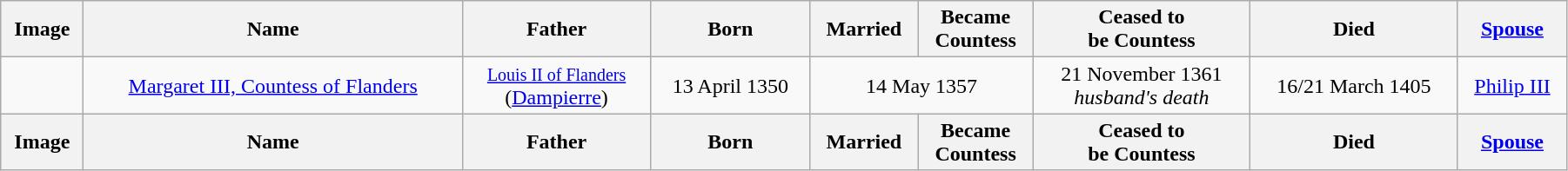<table width=95% class="wikitable">
<tr>
<th>Image</th>
<th>Name</th>
<th>Father</th>
<th>Born</th>
<th>Married</th>
<th>Became<br>Countess</th>
<th>Ceased to<br>be Countess</th>
<th>Died</th>
<th><a href='#'>Spouse</a></th>
</tr>
<tr>
<td align="center"></td>
<td align="center"><a href='#'>Margaret III, Countess of Flanders</a><br></td>
<td align="center"><small><a href='#'>Louis II of Flanders</a></small><br>(<a href='#'>Dampierre</a>)</td>
<td align=center>13 April 1350</td>
<td align="center" colspan="2">14 May 1357</td>
<td align=center>21 November 1361<br><em>husband's death</em></td>
<td align="center">16/21 March 1405</td>
<td align="center"><a href='#'>Philip III</a></td>
</tr>
<tr>
<th>Image</th>
<th>Name</th>
<th>Father</th>
<th>Born</th>
<th>Married</th>
<th>Became<br>Countess</th>
<th>Ceased to<br>be Countess</th>
<th>Died</th>
<th><a href='#'>Spouse</a></th>
</tr>
</table>
